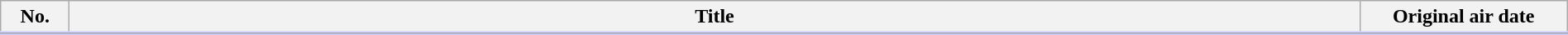<table class="wikitable" style="width:100%; margin:auto; background:#FFF;">
<tr style="border-bottom: 3px solid #CCF;">
<th style="width:3em;">No.</th>
<th>Title</th>
<th style="width:10em;">Original air date</th>
</tr>
<tr>
</tr>
</table>
